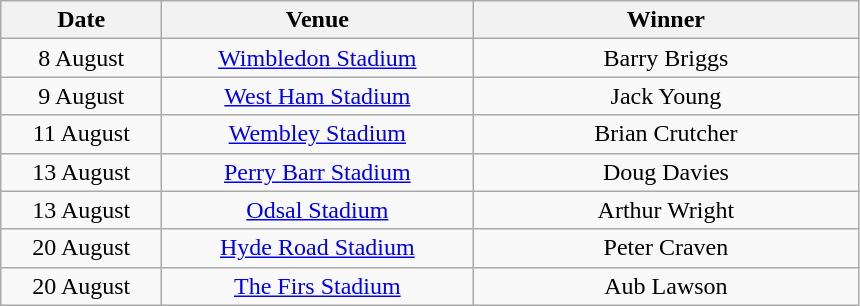<table class="wikitable" style="text-align:center">
<tr>
<th width=100>Date</th>
<th width=200>Venue</th>
<th width=250>Winner</th>
</tr>
<tr>
<td>8 August</td>
<td><a href='#'>Wimbledon Stadium</a></td>
<td>Barry Briggs</td>
</tr>
<tr>
<td>9 August</td>
<td><a href='#'>West Ham Stadium</a></td>
<td>Jack Young</td>
</tr>
<tr>
<td>11 August</td>
<td><a href='#'>Wembley Stadium</a></td>
<td>Brian Crutcher</td>
</tr>
<tr>
<td>13 August</td>
<td><a href='#'>Perry Barr Stadium</a></td>
<td>Doug Davies</td>
</tr>
<tr>
<td>13 August</td>
<td><a href='#'>Odsal Stadium</a></td>
<td>Arthur Wright</td>
</tr>
<tr>
<td>20 August</td>
<td><a href='#'>Hyde Road Stadium</a></td>
<td>Peter Craven</td>
</tr>
<tr>
<td>20 August</td>
<td><a href='#'>The Firs Stadium</a></td>
<td>Aub Lawson</td>
</tr>
</table>
